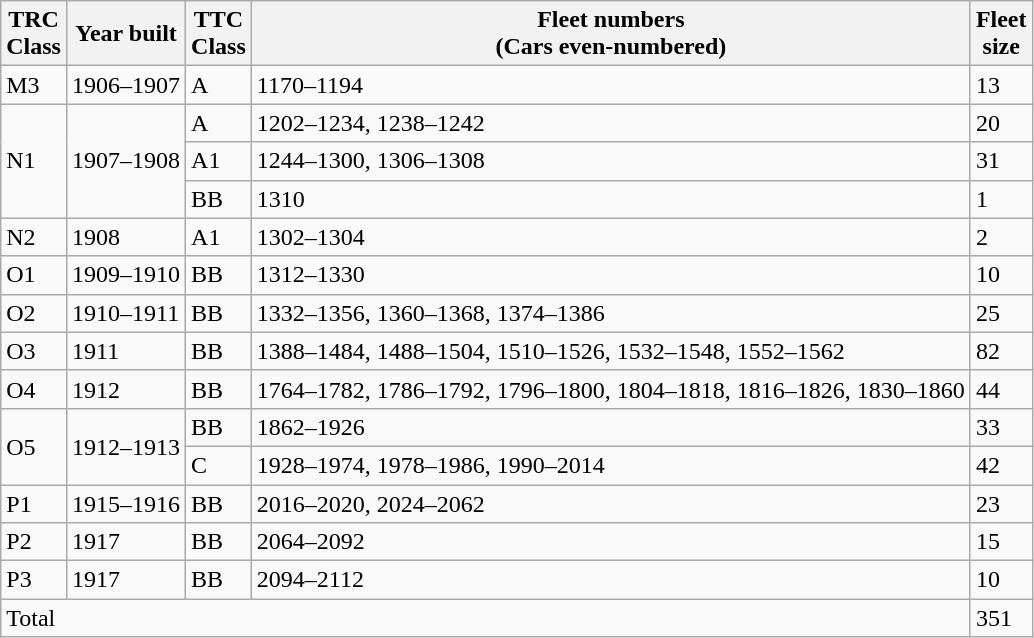<table class="wikitable">
<tr>
<th>TRC<br>Class</th>
<th>Year built</th>
<th>TTC<br>Class</th>
<th>Fleet numbers<br>(Cars even-numbered)</th>
<th>Fleet<br>size</th>
</tr>
<tr>
<td>M3</td>
<td>1906–1907</td>
<td>A</td>
<td>1170–1194</td>
<td>13</td>
</tr>
<tr>
<td rowspan="3">N1</td>
<td rowspan="3">1907–1908</td>
<td>A</td>
<td>1202–1234, 1238–1242</td>
<td>20</td>
</tr>
<tr>
<td>A1</td>
<td>1244–1300, 1306–1308</td>
<td>31</td>
</tr>
<tr>
<td>BB</td>
<td>1310</td>
<td>1</td>
</tr>
<tr>
<td>N2</td>
<td>1908</td>
<td>A1</td>
<td>1302–1304</td>
<td>2</td>
</tr>
<tr>
<td>O1</td>
<td>1909–1910</td>
<td>BB</td>
<td>1312–1330</td>
<td>10</td>
</tr>
<tr>
<td>O2</td>
<td>1910–1911</td>
<td>BB</td>
<td>1332–1356, 1360–1368, 1374–1386</td>
<td>25</td>
</tr>
<tr>
<td>O3</td>
<td>1911</td>
<td>BB</td>
<td>1388–1484, 1488–1504, 1510–1526, 1532–1548, 1552–1562</td>
<td>82</td>
</tr>
<tr>
<td>O4</td>
<td>1912</td>
<td>BB</td>
<td>1764–1782, 1786–1792, 1796–1800, 1804–1818, 1816–1826, 1830–1860</td>
<td>44</td>
</tr>
<tr>
<td rowspan="2">O5</td>
<td rowspan="2">1912–1913</td>
<td>BB</td>
<td>1862–1926</td>
<td>33</td>
</tr>
<tr>
<td>C</td>
<td>1928–1974, 1978–1986, 1990–2014</td>
<td>42</td>
</tr>
<tr>
<td>P1</td>
<td>1915–1916</td>
<td>BB</td>
<td>2016–2020, 2024–2062</td>
<td>23</td>
</tr>
<tr>
<td>P2</td>
<td>1917</td>
<td>BB</td>
<td>2064–2092</td>
<td>15</td>
</tr>
<tr>
<td>P3</td>
<td>1917</td>
<td>BB</td>
<td>2094–2112</td>
<td>10</td>
</tr>
<tr>
<td colspan="4">Total</td>
<td>351</td>
</tr>
</table>
